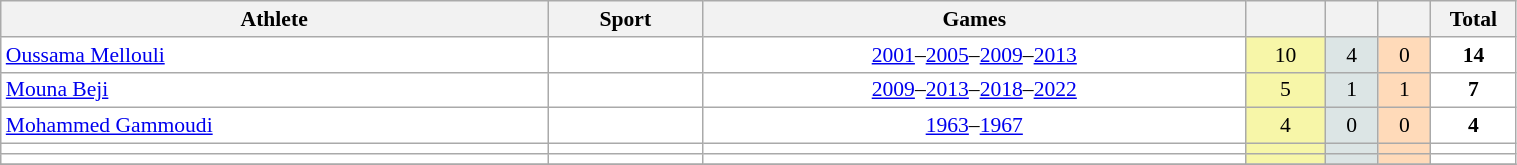<table class="wikitable" width=80% style="font-size:90%; text-align:center;">
<tr>
<th width:150>Athlete</th>
<th width:150>Sport</th>
<th width:100>Games</th>
<th></th>
<th></th>
<th></th>
<th width=50>Total</th>
</tr>
<tr align="center" valign="middle" bgcolor="#FFFFFF">
<td align=left><a href='#'>Oussama Mellouli</a></td>
<td align=left></td>
<td><a href='#'>2001</a>–<a href='#'>2005</a>–<a href='#'>2009</a>–<a href='#'>2013</a></td>
<td style="background:#F7F6A8;">10</td>
<td style="background:#DCE5E5;">4</td>
<td style="background:#FFDAB9;">0</td>
<td><strong>14</strong></td>
</tr>
<tr align="center" valign="middle" bgcolor="#FFFFFF">
<td align=left><a href='#'>Mouna Beji</a></td>
<td align=left></td>
<td><a href='#'>2009</a>–<a href='#'>2013</a>–<a href='#'>2018</a>–<a href='#'>2022</a></td>
<td style="background:#F7F6A8;">5</td>
<td style="background:#DCE5E5;">1</td>
<td style="background:#FFDAB9;">1</td>
<td><strong>7</strong></td>
</tr>
<tr align="center" valign="middle" bgcolor="#FFFFFF">
<td align=left><a href='#'>Mohammed Gammoudi</a></td>
<td align=left></td>
<td><a href='#'>1963</a>–<a href='#'>1967</a></td>
<td style="background:#F7F6A8;">4</td>
<td style="background:#DCE5E5;">0</td>
<td style="background:#FFDAB9;">0</td>
<td><strong>4</strong></td>
</tr>
<tr align="center" valign="middle" bgcolor="#FFFFFF">
<td align=left><a href='#'></a></td>
<td align=left></td>
<td></td>
<td style="background:#F7F6A8;"></td>
<td style="background:#DCE5E5;"></td>
<td style="background:#FFDAB9;"></td>
<td></td>
</tr>
<tr align="center" valign="middle" bgcolor="#FFFFFF">
<td align=left><a href='#'></a></td>
<td align=left></td>
<td></td>
<td style="background:#F7F6A8;"></td>
<td style="background:#DCE5E5;"></td>
<td style="background:#FFDAB9;"></td>
<td></td>
</tr>
<tr>
</tr>
</table>
